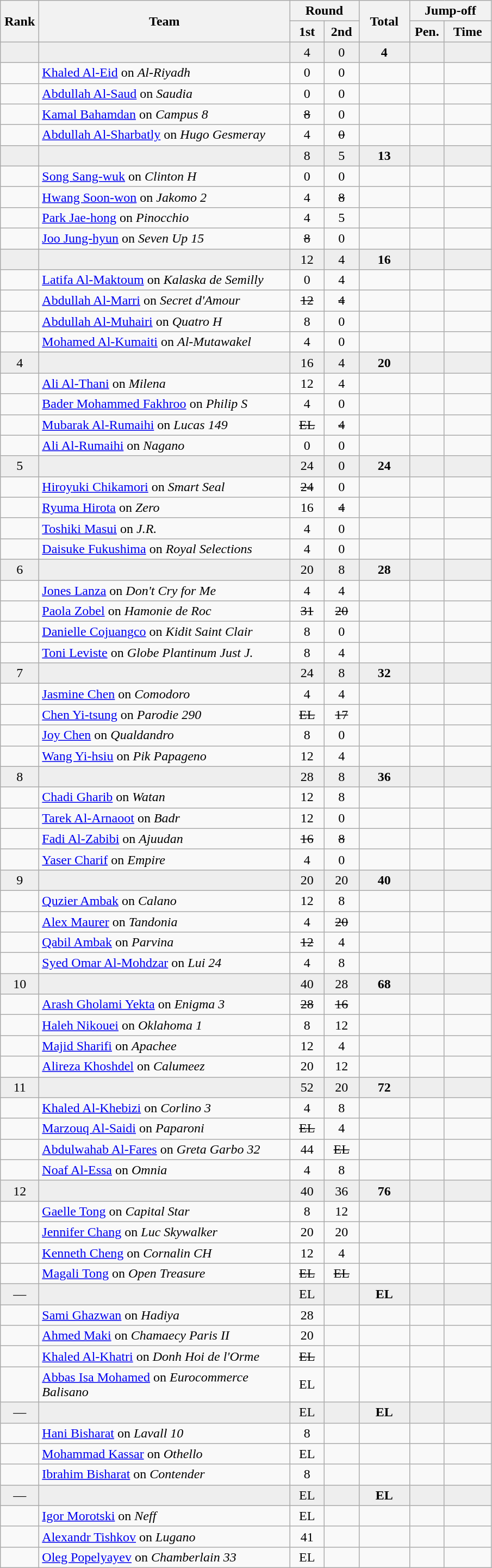<table class=wikitable style="text-align:center">
<tr>
<th rowspan=2 width=40>Rank</th>
<th rowspan=2 width=300>Team</th>
<th colspan=2>Round</th>
<th rowspan=2 width=55>Total</th>
<th colspan=2>Jump-off</th>
</tr>
<tr>
<th width=35>1st</th>
<th width=35>2nd</th>
<th width=35>Pen.</th>
<th width=50>Time</th>
</tr>
<tr bgcolor=eeeeee>
<td></td>
<td align=left></td>
<td>4</td>
<td>0</td>
<td><strong>4</strong></td>
<td></td>
<td></td>
</tr>
<tr>
<td></td>
<td align=left><a href='#'>Khaled Al-Eid</a> on <em>Al-Riyadh</em></td>
<td>0</td>
<td>0</td>
<td></td>
<td></td>
<td></td>
</tr>
<tr>
<td></td>
<td align=left><a href='#'>Abdullah Al-Saud</a> on <em>Saudia</em></td>
<td>0</td>
<td>0</td>
<td></td>
<td></td>
<td></td>
</tr>
<tr>
<td></td>
<td align=left><a href='#'>Kamal Bahamdan</a> on <em>Campus 8</em></td>
<td><s>8</s></td>
<td>0</td>
<td></td>
<td></td>
<td></td>
</tr>
<tr>
<td></td>
<td align=left><a href='#'>Abdullah Al-Sharbatly</a> on <em>Hugo Gesmeray</em></td>
<td>4</td>
<td><s>0</s></td>
<td></td>
<td></td>
<td></td>
</tr>
<tr bgcolor=eeeeee>
<td></td>
<td align=left></td>
<td>8</td>
<td>5</td>
<td><strong>13</strong></td>
<td></td>
<td></td>
</tr>
<tr>
<td></td>
<td align=left><a href='#'>Song Sang-wuk</a> on <em>Clinton H</em></td>
<td>0</td>
<td>0</td>
<td></td>
<td></td>
<td></td>
</tr>
<tr>
<td></td>
<td align=left><a href='#'>Hwang Soon-won</a> on <em>Jakomo 2</em></td>
<td>4</td>
<td><s>8</s></td>
<td></td>
<td></td>
<td></td>
</tr>
<tr>
<td></td>
<td align=left><a href='#'>Park Jae-hong</a> on <em>Pinocchio</em></td>
<td>4</td>
<td>5</td>
<td></td>
<td></td>
<td></td>
</tr>
<tr>
<td></td>
<td align=left><a href='#'>Joo Jung-hyun</a> on <em>Seven Up 15</em></td>
<td><s>8</s></td>
<td>0</td>
<td></td>
<td></td>
<td></td>
</tr>
<tr bgcolor=eeeeee>
<td></td>
<td align=left></td>
<td>12</td>
<td>4</td>
<td><strong>16</strong></td>
<td></td>
<td></td>
</tr>
<tr>
<td></td>
<td align=left><a href='#'>Latifa Al-Maktoum</a> on <em>Kalaska de Semilly</em></td>
<td>0</td>
<td>4</td>
<td></td>
<td></td>
<td></td>
</tr>
<tr>
<td></td>
<td align=left><a href='#'>Abdullah Al-Marri</a> on <em>Secret d'Amour</em></td>
<td><s>12</s></td>
<td><s>4</s></td>
<td></td>
<td></td>
<td></td>
</tr>
<tr>
<td></td>
<td align=left><a href='#'>Abdullah Al-Muhairi</a> on <em>Quatro H</em></td>
<td>8</td>
<td>0</td>
<td></td>
<td></td>
<td></td>
</tr>
<tr>
<td></td>
<td align=left><a href='#'>Mohamed Al-Kumaiti</a> on <em>Al-Mutawakel</em></td>
<td>4</td>
<td>0</td>
<td></td>
<td></td>
<td></td>
</tr>
<tr bgcolor=eeeeee>
<td>4</td>
<td align=left></td>
<td>16</td>
<td>4</td>
<td><strong>20</strong></td>
<td></td>
<td></td>
</tr>
<tr>
<td></td>
<td align=left><a href='#'>Ali Al-Thani</a> on <em>Milena</em></td>
<td>12</td>
<td>4</td>
<td></td>
<td></td>
<td></td>
</tr>
<tr>
<td></td>
<td align=left><a href='#'>Bader Mohammed Fakhroo</a> on <em>Philip S</em></td>
<td>4</td>
<td>0</td>
<td></td>
<td></td>
<td></td>
</tr>
<tr>
<td></td>
<td align=left><a href='#'>Mubarak Al-Rumaihi</a> on <em>Lucas 149</em></td>
<td><s>EL</s></td>
<td><s>4</s></td>
<td></td>
<td></td>
<td></td>
</tr>
<tr>
<td></td>
<td align=left><a href='#'>Ali Al-Rumaihi</a> on <em>Nagano</em></td>
<td>0</td>
<td>0</td>
<td></td>
<td></td>
<td></td>
</tr>
<tr bgcolor=eeeeee>
<td>5</td>
<td align=left></td>
<td>24</td>
<td>0</td>
<td><strong>24</strong></td>
<td></td>
<td></td>
</tr>
<tr>
<td></td>
<td align=left><a href='#'>Hiroyuki Chikamori</a> on <em>Smart Seal</em></td>
<td><s>24</s></td>
<td>0</td>
<td></td>
<td></td>
<td></td>
</tr>
<tr>
<td></td>
<td align=left><a href='#'>Ryuma Hirota</a> on <em>Zero</em></td>
<td>16</td>
<td><s>4</s></td>
<td></td>
<td></td>
<td></td>
</tr>
<tr>
<td></td>
<td align=left><a href='#'>Toshiki Masui</a> on <em>J.R.</em></td>
<td>4</td>
<td>0</td>
<td></td>
<td></td>
<td></td>
</tr>
<tr>
<td></td>
<td align=left><a href='#'>Daisuke Fukushima</a> on <em>Royal Selections</em></td>
<td>4</td>
<td>0</td>
<td></td>
<td></td>
<td></td>
</tr>
<tr bgcolor=eeeeee>
<td>6</td>
<td align=left></td>
<td>20</td>
<td>8</td>
<td><strong>28</strong></td>
<td></td>
<td></td>
</tr>
<tr>
<td></td>
<td align=left><a href='#'>Jones Lanza</a> on <em>Don't Cry for Me</em></td>
<td>4</td>
<td>4</td>
<td></td>
<td></td>
<td></td>
</tr>
<tr>
<td></td>
<td align=left><a href='#'>Paola Zobel</a> on <em>Hamonie de Roc</em></td>
<td><s>31</s></td>
<td><s>20</s></td>
<td></td>
<td></td>
<td></td>
</tr>
<tr>
<td></td>
<td align=left><a href='#'>Danielle Cojuangco</a> on <em>Kidit Saint Clair</em></td>
<td>8</td>
<td>0</td>
<td></td>
<td></td>
<td></td>
</tr>
<tr>
<td></td>
<td align=left><a href='#'>Toni Leviste</a> on <em>Globe Plantinum Just J.</em></td>
<td>8</td>
<td>4</td>
<td></td>
<td></td>
<td></td>
</tr>
<tr bgcolor=eeeeee>
<td>7</td>
<td align=left></td>
<td>24</td>
<td>8</td>
<td><strong>32</strong></td>
<td></td>
<td></td>
</tr>
<tr>
<td></td>
<td align=left><a href='#'>Jasmine Chen</a> on <em>Comodoro</em></td>
<td>4</td>
<td>4</td>
<td></td>
<td></td>
<td></td>
</tr>
<tr>
<td></td>
<td align=left><a href='#'>Chen Yi-tsung</a> on <em>Parodie 290</em></td>
<td><s>EL</s></td>
<td><s>17</s></td>
<td></td>
<td></td>
<td></td>
</tr>
<tr>
<td></td>
<td align=left><a href='#'>Joy Chen</a> on <em>Qualdandro</em></td>
<td>8</td>
<td>0</td>
<td></td>
<td></td>
<td></td>
</tr>
<tr>
<td></td>
<td align=left><a href='#'>Wang Yi-hsiu</a> on <em>Pik Papageno</em></td>
<td>12</td>
<td>4</td>
<td></td>
<td></td>
<td></td>
</tr>
<tr bgcolor=eeeeee>
<td>8</td>
<td align=left></td>
<td>28</td>
<td>8</td>
<td><strong>36</strong></td>
<td></td>
<td></td>
</tr>
<tr>
<td></td>
<td align=left><a href='#'>Chadi Gharib</a> on <em>Watan</em></td>
<td>12</td>
<td>8</td>
<td></td>
<td></td>
<td></td>
</tr>
<tr>
<td></td>
<td align=left><a href='#'>Tarek Al-Arnaoot</a> on <em>Badr</em></td>
<td>12</td>
<td>0</td>
<td></td>
<td></td>
<td></td>
</tr>
<tr>
<td></td>
<td align=left><a href='#'>Fadi Al-Zabibi</a> on <em>Ajuudan</em></td>
<td><s>16</s></td>
<td><s>8</s></td>
<td></td>
<td></td>
<td></td>
</tr>
<tr>
<td></td>
<td align=left><a href='#'>Yaser Charif</a> on <em>Empire</em></td>
<td>4</td>
<td>0</td>
<td></td>
<td></td>
<td></td>
</tr>
<tr bgcolor=eeeeee>
<td>9</td>
<td align=left></td>
<td>20</td>
<td>20</td>
<td><strong>40</strong></td>
<td></td>
<td></td>
</tr>
<tr>
<td></td>
<td align=left><a href='#'>Quzier Ambak</a> on <em>Calano</em></td>
<td>12</td>
<td>8</td>
<td></td>
<td></td>
<td></td>
</tr>
<tr>
<td></td>
<td align=left><a href='#'>Alex Maurer</a> on <em>Tandonia</em></td>
<td>4</td>
<td><s>20</s></td>
<td></td>
<td></td>
<td></td>
</tr>
<tr>
<td></td>
<td align=left><a href='#'>Qabil Ambak</a> on <em>Parvina</em></td>
<td><s>12</s></td>
<td>4</td>
<td></td>
<td></td>
<td></td>
</tr>
<tr>
<td></td>
<td align=left><a href='#'>Syed Omar Al-Mohdzar</a> on <em>Lui 24</em></td>
<td>4</td>
<td>8</td>
<td></td>
<td></td>
<td></td>
</tr>
<tr bgcolor=eeeeee>
<td>10</td>
<td align=left></td>
<td>40</td>
<td>28</td>
<td><strong>68</strong></td>
<td></td>
<td></td>
</tr>
<tr>
<td></td>
<td align=left><a href='#'>Arash Gholami Yekta</a> on <em>Enigma 3</em></td>
<td><s>28</s></td>
<td><s>16</s></td>
<td></td>
<td></td>
<td></td>
</tr>
<tr>
<td></td>
<td align=left><a href='#'>Haleh Nikouei</a> on <em>Oklahoma 1</em></td>
<td>8</td>
<td>12</td>
<td></td>
<td></td>
<td></td>
</tr>
<tr>
<td></td>
<td align=left><a href='#'>Majid Sharifi</a> on <em>Apachee</em></td>
<td>12</td>
<td>4</td>
<td></td>
<td></td>
<td></td>
</tr>
<tr>
<td></td>
<td align=left><a href='#'>Alireza Khoshdel</a> on <em>Calumeez</em></td>
<td>20</td>
<td>12</td>
<td></td>
<td></td>
<td></td>
</tr>
<tr bgcolor=eeeeee>
<td>11</td>
<td align=left></td>
<td>52</td>
<td>20</td>
<td><strong>72</strong></td>
<td></td>
<td></td>
</tr>
<tr>
<td></td>
<td align=left><a href='#'>Khaled Al-Khebizi</a> on <em>Corlino 3</em></td>
<td>4</td>
<td>8</td>
<td></td>
<td></td>
<td></td>
</tr>
<tr>
<td></td>
<td align=left><a href='#'>Marzouq Al-Saidi</a> on <em>Paparoni</em></td>
<td><s>EL</s></td>
<td>4</td>
<td></td>
<td></td>
<td></td>
</tr>
<tr>
<td></td>
<td align=left><a href='#'>Abdulwahab Al-Fares</a> on <em>Greta Garbo 32</em></td>
<td>44</td>
<td><s>EL</s></td>
<td></td>
<td></td>
<td></td>
</tr>
<tr>
<td></td>
<td align=left><a href='#'>Noaf Al-Essa</a> on <em>Omnia</em></td>
<td>4</td>
<td>8</td>
<td></td>
<td></td>
<td></td>
</tr>
<tr bgcolor=eeeeee>
<td>12</td>
<td align=left></td>
<td>40</td>
<td>36</td>
<td><strong>76</strong></td>
<td></td>
<td></td>
</tr>
<tr>
<td></td>
<td align=left><a href='#'>Gaelle Tong</a> on <em>Capital Star</em></td>
<td>8</td>
<td>12</td>
<td></td>
<td></td>
<td></td>
</tr>
<tr>
<td></td>
<td align=left><a href='#'>Jennifer Chang</a> on <em>Luc Skywalker</em></td>
<td>20</td>
<td>20</td>
<td></td>
<td></td>
<td></td>
</tr>
<tr>
<td></td>
<td align=left><a href='#'>Kenneth Cheng</a> on <em>Cornalin CH</em></td>
<td>12</td>
<td>4</td>
<td></td>
<td></td>
<td></td>
</tr>
<tr>
<td></td>
<td align=left><a href='#'>Magali Tong</a> on <em>Open Treasure</em></td>
<td><s>EL</s></td>
<td><s>EL</s></td>
<td></td>
<td></td>
<td></td>
</tr>
<tr bgcolor=eeeeee>
<td>—</td>
<td align=left></td>
<td>EL</td>
<td></td>
<td><strong>EL</strong></td>
<td></td>
<td></td>
</tr>
<tr>
<td></td>
<td align=left><a href='#'>Sami Ghazwan</a> on <em>Hadiya</em></td>
<td>28</td>
<td></td>
<td></td>
<td></td>
<td></td>
</tr>
<tr>
<td></td>
<td align=left><a href='#'>Ahmed Maki</a> on <em>Chamaecy Paris II</em></td>
<td>20</td>
<td></td>
<td></td>
<td></td>
<td></td>
</tr>
<tr>
<td></td>
<td align=left><a href='#'>Khaled Al-Khatri</a> on <em>Donh Hoi de l'Orme</em></td>
<td><s>EL</s></td>
<td></td>
<td></td>
<td></td>
<td></td>
</tr>
<tr>
<td></td>
<td align=left><a href='#'>Abbas Isa Mohamed</a> on <em>Eurocommerce Balisano</em></td>
<td>EL</td>
<td></td>
<td></td>
<td></td>
<td></td>
</tr>
<tr bgcolor=eeeeee>
<td>—</td>
<td align=left></td>
<td>EL</td>
<td></td>
<td><strong>EL</strong></td>
<td></td>
<td></td>
</tr>
<tr>
<td></td>
<td align=left><a href='#'>Hani Bisharat</a> on <em>Lavall 10</em></td>
<td>8</td>
<td></td>
<td></td>
<td></td>
<td></td>
</tr>
<tr>
<td></td>
<td align=left><a href='#'>Mohammad Kassar</a> on <em>Othello</em></td>
<td>EL</td>
<td></td>
<td></td>
<td></td>
<td></td>
</tr>
<tr>
<td></td>
<td align=left><a href='#'>Ibrahim Bisharat</a> on <em>Contender</em></td>
<td>8</td>
<td></td>
<td></td>
<td></td>
<td></td>
</tr>
<tr bgcolor=eeeeee>
<td>—</td>
<td align=left></td>
<td>EL</td>
<td></td>
<td><strong>EL</strong></td>
<td></td>
<td></td>
</tr>
<tr>
<td></td>
<td align=left><a href='#'>Igor Morotski</a> on <em>Neff</em></td>
<td>EL</td>
<td></td>
<td></td>
<td></td>
<td></td>
</tr>
<tr>
<td></td>
<td align=left><a href='#'>Alexandr Tishkov</a> on <em>Lugano</em></td>
<td>41</td>
<td></td>
<td></td>
<td></td>
<td></td>
</tr>
<tr>
<td></td>
<td align=left><a href='#'>Oleg Popelyayev</a> on <em>Chamberlain 33</em></td>
<td>EL</td>
<td></td>
<td></td>
<td></td>
<td></td>
</tr>
</table>
